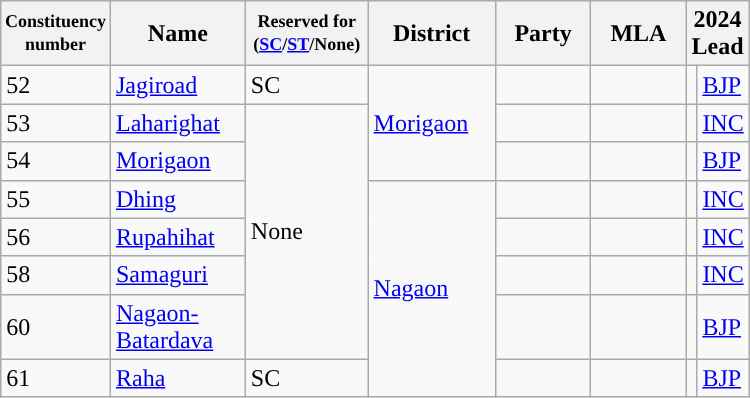<table class="wikitable" width="500px">
<tr>
<th width="50px" style="font-size:75%">Constituency number</th>
<th width="150px">Name</th>
<th width="100px" style="font-size:75%">Reserved for (<a href='#'>SC</a>/<a href='#'>ST</a>/None)</th>
<th width="150px">District</th>
<th width="150px">Party</th>
<th width="150px">MLA</th>
<th colspan="2">2024 Lead</th>
</tr>
<tr>
<td>52</td>
<td><a href='#'>Jagiroad</a></td>
<td>SC</td>
<td Rowspan=3><a href='#'>Morigaon</a></td>
<td></td>
<td></td>
<td style="background-color: "></td>
<td><a href='#'>BJP</a></td>
</tr>
<tr>
<td>53</td>
<td><a href='#'>Laharighat</a></td>
<td Rowspan=6>None</td>
<td></td>
<td></td>
<td style="background-color: "></td>
<td><a href='#'>INC</a></td>
</tr>
<tr>
<td>54</td>
<td><a href='#'>Morigaon</a></td>
<td></td>
<td></td>
<td style="background-color: "></td>
<td><a href='#'>BJP</a></td>
</tr>
<tr>
<td>55</td>
<td><a href='#'>Dhing</a></td>
<td Rowspan=5><a href='#'>Nagaon</a></td>
<td></td>
<td></td>
<td style="background-color: "></td>
<td><a href='#'>INC</a></td>
</tr>
<tr>
<td>56</td>
<td><a href='#'>Rupahihat</a></td>
<td></td>
<td></td>
<td style="background-color: "></td>
<td><a href='#'>INC</a></td>
</tr>
<tr>
<td>58</td>
<td><a href='#'>Samaguri</a></td>
<td></td>
<td></td>
<td style="background-color: "></td>
<td><a href='#'>INC</a></td>
</tr>
<tr>
<td>60</td>
<td><a href='#'>Nagaon-Batardava</a></td>
<td></td>
<td></td>
<td style="background-color: "></td>
<td><a href='#'>BJP</a></td>
</tr>
<tr>
<td>61</td>
<td><a href='#'>Raha</a></td>
<td>SC</td>
<td></td>
<td></td>
<td style="background-color: "></td>
<td><a href='#'>BJP</a></td>
</tr>
</table>
